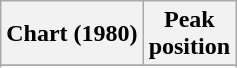<table class="wikitable sortable plainrowheaders" style="text-align:center">
<tr>
<th scope="col">Chart (1980)</th>
<th scope="col">Peak<br>position</th>
</tr>
<tr>
</tr>
<tr>
</tr>
<tr>
</tr>
</table>
